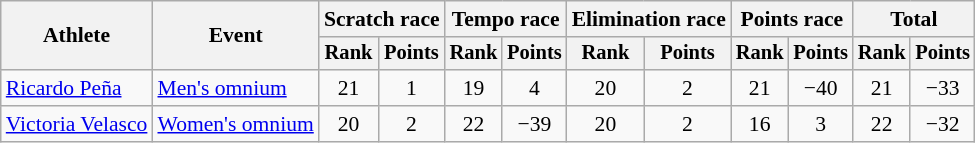<table class=wikitable style=font-size:90%;text-align:center>
<tr>
<th rowspan=2>Athlete</th>
<th rowspan=2>Event</th>
<th colspan=2>Scratch race</th>
<th colspan=2>Tempo race</th>
<th colspan=2>Elimination race</th>
<th colspan=2>Points race</th>
<th colspan=2>Total</th>
</tr>
<tr style=font-size:95%>
<th>Rank</th>
<th>Points</th>
<th>Rank</th>
<th>Points</th>
<th>Rank</th>
<th>Points</th>
<th>Rank</th>
<th>Points</th>
<th>Rank</th>
<th>Points</th>
</tr>
<tr>
<td align=left><a href='#'>Ricardo Peña</a></td>
<td align=left><a href='#'>Men's omnium</a></td>
<td>21</td>
<td>1</td>
<td>19</td>
<td>4</td>
<td>20</td>
<td>2</td>
<td>21</td>
<td>−40</td>
<td>21</td>
<td>−33</td>
</tr>
<tr>
<td align=left><a href='#'>Victoria Velasco</a></td>
<td align=left><a href='#'>Women's omnium</a></td>
<td>20</td>
<td>2</td>
<td>22</td>
<td>−39</td>
<td>20</td>
<td>2</td>
<td>16</td>
<td>3</td>
<td>22</td>
<td>−32</td>
</tr>
</table>
